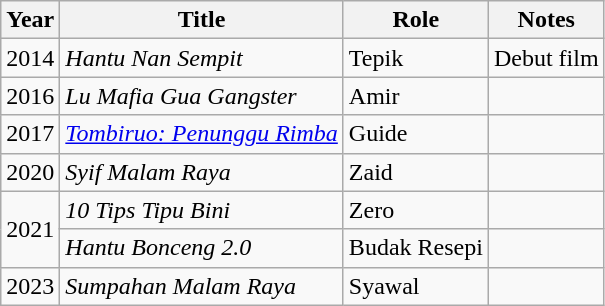<table class="wikitable">
<tr>
<th>Year</th>
<th>Title</th>
<th>Role</th>
<th>Notes</th>
</tr>
<tr>
<td>2014</td>
<td><em>Hantu Nan Sempit</em></td>
<td>Tepik</td>
<td>Debut film</td>
</tr>
<tr>
<td>2016</td>
<td><em>Lu Mafia Gua Gangster</em></td>
<td>Amir</td>
<td></td>
</tr>
<tr>
<td>2017</td>
<td><em><a href='#'>Tombiruo: Penunggu Rimba</a></em></td>
<td>Guide</td>
<td></td>
</tr>
<tr>
<td>2020</td>
<td><em>Syif Malam Raya</em></td>
<td>Zaid</td>
<td></td>
</tr>
<tr>
<td rowspan="2">2021</td>
<td><em>10 Tips Tipu Bini</em></td>
<td>Zero</td>
<td></td>
</tr>
<tr>
<td><em>Hantu Bonceng 2.0</em></td>
<td>Budak Resepi</td>
<td></td>
</tr>
<tr>
<td>2023</td>
<td><em>Sumpahan Malam Raya</em></td>
<td>Syawal</td>
</tr>
</table>
